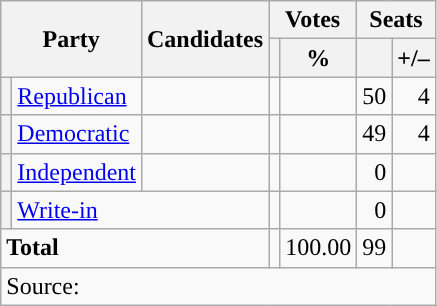<table class="wikitable">
<tr>
<th colspan="2" rowspan="2">Party</th>
<th rowspan="2">Candidates</th>
<th colspan="2">Votes</th>
<th colspan="4">Seats</th>
</tr>
<tr>
<th></th>
<th>%</th>
<th></th>
<th>+/–</th>
</tr>
<tr>
<th style="background-color:"></th>
<td><a href='#'>Republican</a></td>
<td align="right"></td>
<td align="right"></td>
<td align="right"></td>
<td align="right">50</td>
<td align="right"> 4</td>
</tr>
<tr>
<th style="background-color:"></th>
<td><a href='#'>Democratic</a></td>
<td align="right"></td>
<td align="right"></td>
<td align="right"></td>
<td align="right">49</td>
<td align="right"> 4</td>
</tr>
<tr>
<th style="background-color:"></th>
<td><a href='#'>Independent</a></td>
<td align="right"></td>
<td align="right"></td>
<td align="right"></td>
<td align="right">0</td>
<td align="right"></td>
</tr>
<tr>
<th style="background-color:"></th>
<td colspan="2" align="left"><a href='#'>Write-in</a></td>
<td align="right"></td>
<td align="right"></td>
<td align="right">0</td>
<td align="right"></td>
</tr>
<tr>
<td colspan="3" align="left"><strong>Total</strong></td>
<td align="right"></td>
<td align="right">100.00</td>
<td align="right">99</td>
<td align="right"></td>
</tr>
<tr>
<td colspan="10">Source: </td>
</tr>
</table>
